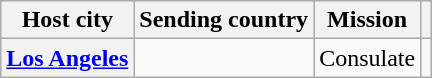<table class="wikitable sortable">
<tr>
<th scope="col">Host city</th>
<th scope="col">Sending country</th>
<th scope="col">Mission</th>
<th scope="col"></th>
</tr>
<tr>
<th><a href='#'>Los Angeles</a></th>
<td></td>
<td style="text-align:center;">Consulate</td>
<td style="text-align:center;"></td>
</tr>
</table>
